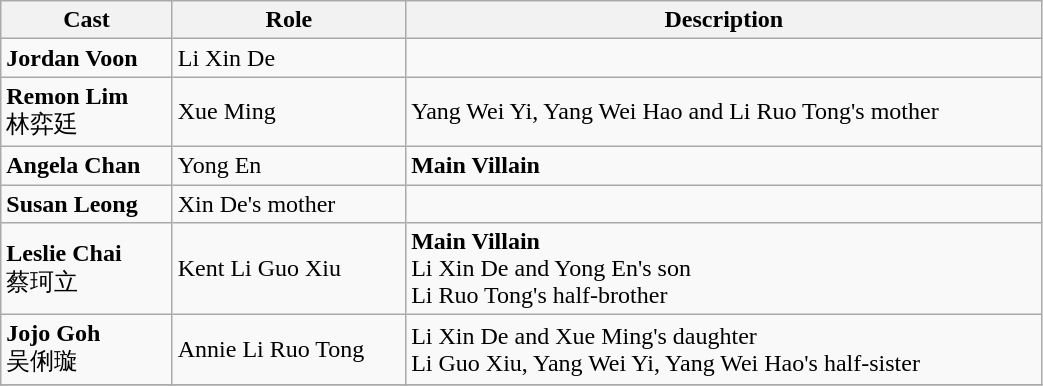<table class="wikitable" width="55%">
<tr>
<th>Cast</th>
<th>Role</th>
<th>Description</th>
</tr>
<tr>
<td><strong>Jordan Voon</strong></td>
<td>Li Xin De</td>
<td></td>
</tr>
<tr>
<td><strong>Remon Lim</strong><br>林弈廷</td>
<td>Xue Ming</td>
<td>Yang Wei Yi, Yang Wei Hao and Li Ruo Tong's mother</td>
</tr>
<tr>
<td><strong>Angela Chan </strong></td>
<td>Yong En</td>
<td><strong>Main Villain</strong></td>
</tr>
<tr>
<td><strong>Susan Leong</strong></td>
<td>Xin De's mother</td>
<td></td>
</tr>
<tr>
<td><strong>Leslie Chai</strong><br>蔡珂立</td>
<td>Kent Li Guo Xiu</td>
<td><strong>Main Villain</strong><br>Li Xin De and Yong En's son<br>Li Ruo Tong's half-brother</td>
</tr>
<tr>
<td><strong>Jojo Goh</strong><br>吴俐璇</td>
<td>Annie Li Ruo Tong</td>
<td>Li Xin De and Xue Ming's daughter<br>Li Guo Xiu, Yang Wei Yi, Yang Wei Hao's half-sister</td>
</tr>
<tr>
</tr>
</table>
